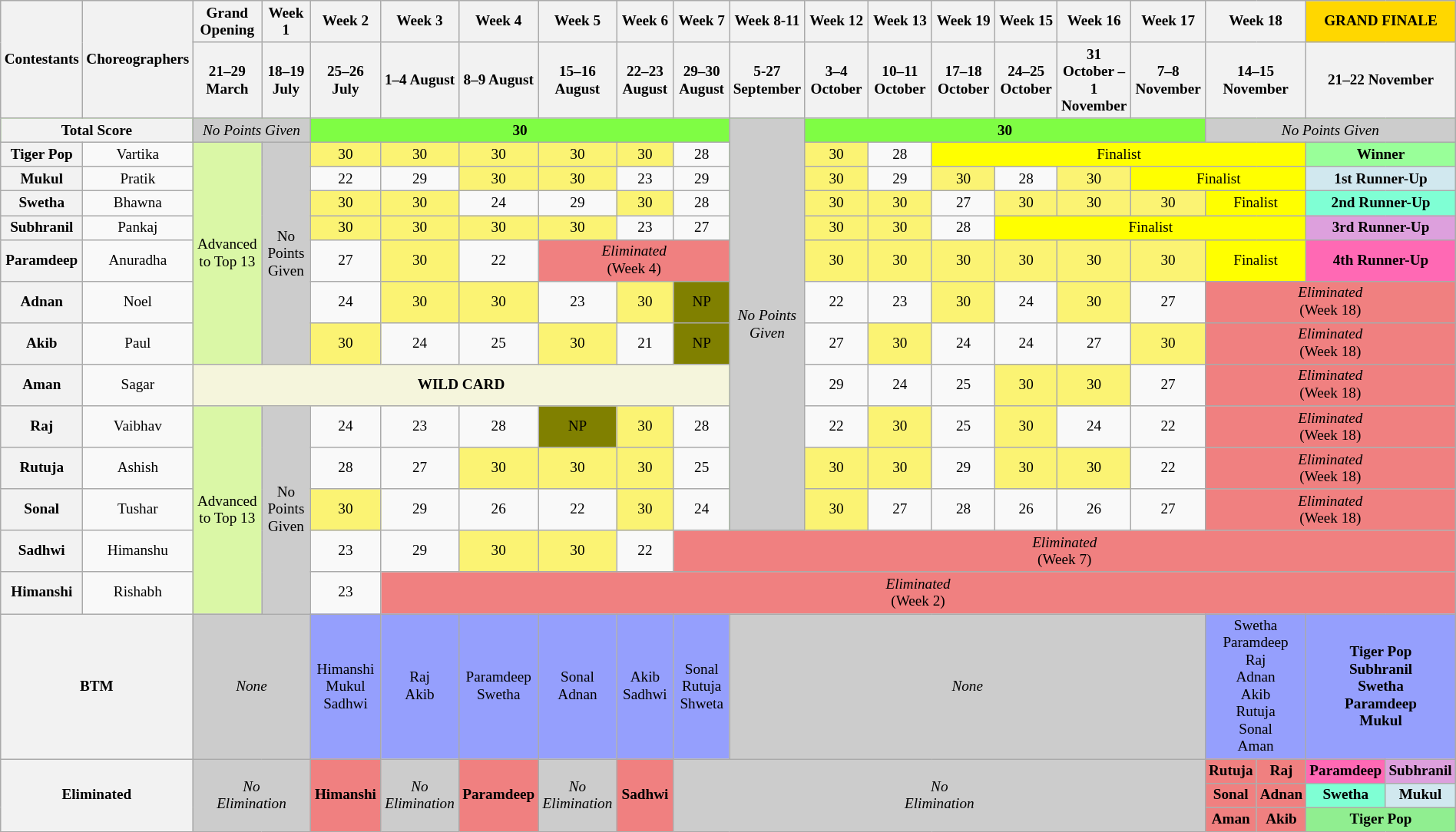<table class="wikitable" style="text-align:center; width:100%; font-size:80%; line-height:15px;">
<tr>
<th rowspan="2" style="width:6%;">Contestants</th>
<th rowspan="2">Choreographers</th>
<th style="width:6%; red-space:nowrap;">Grand Opening</th>
<th style="width:6%;red-space:nowrap;">Week 1</th>
<th style="width:6%; red-space:nowrap;">Week 2</th>
<th style="width:6%; red-Pspace:nowrap;">Week 3</th>
<th style="width:6%; red-space:nowrap;">Week 4</th>
<th style="width:6%; red-space:nowrap;">Week 5</th>
<th style="width:6%; red-space:nowrap;">Week 6</th>
<th style="width:6%; red-space:nowrap;">Week 7</th>
<th>Week 8-11</th>
<th style="width:6%; white-space:nowrap;">Week 12</th>
<th style="width:6%; white-space:nowrap;">Week 13</th>
<th style="width:6%; white-space:nowrap;">Week 19</th>
<th style="width:6%; white-Pspace:nowrap;">Week 15</th>
<th style="width:6%; white-Pspace:nowrap;">Week 16</th>
<th style="width:6%; white-Pspace:nowrap;">Week 17</th>
<th colspan="2" style="width:6%; white-Pspace:nowrap;">Week 18</th>
<td colspan="2" style="width:6%; white-Pspace:nowrap;" bgcolor="gold"><strong>GRAND FINALE</strong></td>
</tr>
<tr>
<th>21–29 March</th>
<th>18–19 July</th>
<th>25–26 July</th>
<th>1–4 August</th>
<th>8–9 August</th>
<th>15–16 August</th>
<th>22–23 August</th>
<th>29–30 August</th>
<th>5-27 September</th>
<th>3–4 October</th>
<th>10–11 October</th>
<th>17–18 October</th>
<th>24–25 October</th>
<th>31 October – 1 November</th>
<th>7–8 November</th>
<th colspan="2">14–15 November</th>
<th colspan="2">21–22 November</th>
</tr>
<tr style="background:#7ffd44;">
<th colspan="2">Total Score</th>
<td colspan="2" bgcolor=#ccc><em>No Points Given</em></td>
<td colspan="6"><strong>30</strong></td>
<td rowspan="12" bgcolor=#ccc><em>No Points Given</em></td>
<td colspan="6"><strong>30</strong></td>
<td colspan="4" bgcolor=#ccc><em>No Points Given</em></td>
</tr>
<tr>
<th>Tiger Pop</th>
<td>Vartika</td>
<td rowspan="7" style="background:#daf7a6;">Advanced to Top 13</td>
<td rowspan="7" bgcolor="#ccc">No Points Given</td>
<td style="background:#FBF373">30</td>
<td style="background:#FBF373">30</td>
<td style="background:#FBF373">30</td>
<td style="background:#FBF373">30</td>
<td style="background:#FBF373">30</td>
<td>28</td>
<td style="background:#FBF373">30</td>
<td>28</td>
<td colspan="6" style="background: yellow">Finalist</td>
<td colspan="2" style="background: #99FF99; color: black; vertical-align: middle; text-align: center; " class="yes table-yes2"><strong>Winner</strong></td>
</tr>
<tr>
<th>Mukul</th>
<td>Pratik</td>
<td>22</td>
<td>29</td>
<td style="background:#FBF373">30</td>
<td style="background:#FBF373">30</td>
<td>23</td>
<td>29</td>
<td style="background:#FBF373">30</td>
<td>29</td>
<td style="background:#FBF373">30</td>
<td>28</td>
<td style="background:#FBF373">30</td>
<td colspan="3" style="background: yellow">Finalist</td>
<td colspan="2" style="background: #D1E8EF; vertical-align: middle; text-align: center;" class="table-cast"><strong>1st Runner-Up</strong></td>
</tr>
<tr>
<th>Swetha</th>
<td>Bhawna</td>
<td style="background:#FBF373">30</td>
<td style="background:#FBF373">30</td>
<td>24</td>
<td>29</td>
<td style="background:#FBF373">30</td>
<td>28</td>
<td style="background:#FBF373">30</td>
<td style="background:#FBF373">30</td>
<td>27</td>
<td style="background:#FBF373">30</td>
<td style="background:#FBF373">30</td>
<td style="background:#FBF373">30</td>
<td colspan="2" style="background: yellow">Finalist</td>
<td colspan="2" style="background:#7FFFD4;"><strong>2nd Runner-Up</strong></td>
</tr>
<tr>
<th>Subhranil</th>
<td>Pankaj</td>
<td style="background:#FBF373">30</td>
<td style="background:#FBF373">30</td>
<td style="background:#FBF373">30</td>
<td style="background:#FBF373">30</td>
<td>23</td>
<td>27</td>
<td style="background:#FBF373">30</td>
<td style="background:#FBF373">30</td>
<td>28</td>
<td colspan="5" style="background: yellow">Finalist</td>
<td colspan="2" style="background: #DDA0DD;"><strong>3rd Runner-Up</strong></td>
</tr>
<tr>
<th>Paramdeep</th>
<td>Anuradha</td>
<td>27</td>
<td style="background:#FBF373">30</td>
<td>22</td>
<td colspan="3" style="background:#F08080"><em>Eliminated</em><br>(Week 4)</td>
<td style="background:#FBF373">30</td>
<td style="background:#FBF373">30</td>
<td style="background:#FBF373">30</td>
<td style="background:#FBF373">30</td>
<td style="background:#FBF373">30</td>
<td style="background:#FBF373">30</td>
<td colspan="2" style="background: yellow">Finalist</td>
<td colspan="2" style="background:#FF69B4; text-align:center;"><strong>4th Runner-Up</strong></td>
</tr>
<tr>
<th>Adnan</th>
<td>Noel</td>
<td>24</td>
<td style="background:#FBF373">30</td>
<td style="background:#FBF373">30</td>
<td>23</td>
<td style="background:#FBF373">30</td>
<td style="background:#808000">NP</td>
<td>22</td>
<td>23</td>
<td style="background:#FBF373">30</td>
<td>24</td>
<td style="background:#FBF373">30</td>
<td>27</td>
<td colspan="4" style="background:#F08080 "><em>Eliminated</em><br>(Week 18)</td>
</tr>
<tr>
<th>Akib</th>
<td>Paul</td>
<td style="background:#FBF373">30</td>
<td>24</td>
<td>25</td>
<td style="background:#FBF373">30</td>
<td>21</td>
<td style="background:#808000">NP</td>
<td>27</td>
<td style="background:#FBF373">30</td>
<td>24</td>
<td>24</td>
<td>27</td>
<td style="background:#FBF373">30</td>
<td colspan="4" style="background:#F08080 "><em>Eliminated</em><br>(Week 18)</td>
</tr>
<tr>
<th>Aman</th>
<td>Sagar</td>
<td colspan="8" bgcolor=beige><strong>WILD CARD</strong></td>
<td>29</td>
<td>24</td>
<td>25</td>
<td style="background:#FBF373">30</td>
<td style="background:#FBF373">30</td>
<td>27</td>
<td colspan="4" style="background:#F08080 "><em>Eliminated</em><br>(Week 18)</td>
</tr>
<tr>
<th>Raj</th>
<td>Vaibhav</td>
<td rowspan="5" style="background:#daf7a6;">Advanced to Top 13</td>
<td rowspan="5" bgcolor=#ccc>No Points Given</td>
<td>24</td>
<td>23</td>
<td>28</td>
<td style="background:#808000">NP</td>
<td style="background:#FBF373">30</td>
<td>28</td>
<td>22</td>
<td style="background:#FBF373">30</td>
<td>25</td>
<td style="background:#FBF373">30</td>
<td>24</td>
<td>22</td>
<td colspan="4" style="background:#F08080 "><em>Eliminated</em><br>(Week 18)</td>
</tr>
<tr>
<th>Rutuja</th>
<td>Ashish</td>
<td>28</td>
<td>27</td>
<td style="background:#FBF373">30</td>
<td style="background:#FBF373">30</td>
<td style="background:#FBF373">30</td>
<td>25</td>
<td style="background:#FBF373">30</td>
<td style="background:#FBF373">30</td>
<td>29</td>
<td style="background:#FBF373">30</td>
<td style="background:#FBF373">30</td>
<td>22</td>
<td colspan="4" style="background: #F08080 "><em>Eliminated</em><br>(Week 18)</td>
</tr>
<tr>
<th>Sonal</th>
<td>Tushar</td>
<td style="background:#FBF373">30</td>
<td>29</td>
<td>26</td>
<td>22</td>
<td style="background:#FBF373">30</td>
<td>24</td>
<td style="background:#FBF373">30</td>
<td>27</td>
<td>28</td>
<td>26</td>
<td>26</td>
<td>27</td>
<td colspan="4" style="background:#F08080"><em>Eliminated</em><br>(Week 18)</td>
</tr>
<tr>
<th>Sadhwi</th>
<td>Himanshu</td>
<td>23</td>
<td>29</td>
<td style="background:#FBF373">30</td>
<td style="background:#FBF373">30</td>
<td>22</td>
<td colspan="12" style="background:#F08080"><em>Eliminated</em><br>(Week 7)</td>
</tr>
<tr>
<th>Himanshi</th>
<td>Rishabh</td>
<td>23</td>
<td colspan="16" style="background: #F08080 "><em>Eliminated</em><br>(Week 2)</td>
</tr>
<tr>
<th colspan="2">BTM</th>
<td colspan="2" style="background:#ccc"><em> None</em></td>
<td style="background:#959FFD">Himanshi<br>Mukul<br>Sadhwi</td>
<td style="background:#959FFD">Raj<br>Akib</td>
<td style="background:#959FFD">Paramdeep<br>Swetha</td>
<td style="background:#959FFD">Sonal<br>Adnan</td>
<td style="background:#959FFD">Akib<br>Sadhwi</td>
<td style="background:#959FFD">Sonal<br>Rutuja<br>Shweta</td>
<td colspan="7" bgcolor="#ccc"><em>None</em></td>
<td colspan="2" style="background:#959FFD">Swetha <br>Paramdeep<br> Raj <br>Adnan <br>Akib <br>Rutuja <br>Sonal <br>Aman</td>
<td colspan="2" style="background:#959FFD"><strong>Tiger Pop<br> Subhranil<br> Swetha<br> Paramdeep <br>Mukul</strong></td>
</tr>
<tr>
<th colspan="2" rowspan="3">Eliminated</th>
<td colspan="2" rowspan="3" bgcolor=#ccc><em>No<br>Elimination</em></td>
<td rowspan="3" style="background:#F08080"><strong>Himanshi</strong></td>
<td rowspan="3" bgcolor=#ccc><em>No<br>Elimination</em></td>
<td rowspan="3" style="background:#F08080"><strong>Paramdeep</strong></td>
<td rowspan="3" bgcolor=#ccc><em>No<br>Elimination</em></td>
<td rowspan="3" style="background:#F08080"><strong>Sadhwi</strong></td>
<td colspan="8" rowspan="3" bgcolor=#ccc><em>No<br>Elimination</em></td>
<td style="background:#F08080"><strong>Rutuja</strong></td>
<td style="background:#F08080"><strong>Raj</strong></td>
<td style="background:#FF69B4; text-align:center;"><strong>Paramdeep</strong></td>
<td style="background:#DDA0DD; text-align:center;"><strong>Subhranil</strong></td>
</tr>
<tr>
<td style="background:#F08080"><strong>Sonal</strong></td>
<td style="background:#F08080"><strong>Adnan</strong></td>
<td style="background:#7FFFD4;"><strong>Swetha</strong></td>
<td style="background: #D1E8EF;"><strong>Mukul</strong></td>
</tr>
<tr>
<td style="background:#F08080"><strong>Aman</strong></td>
<td style="background:#F08080"><strong>Akib</strong></td>
<td colspan="2" bgcolor=lightgreen><strong>Tiger Pop</strong></td>
</tr>
</table>
